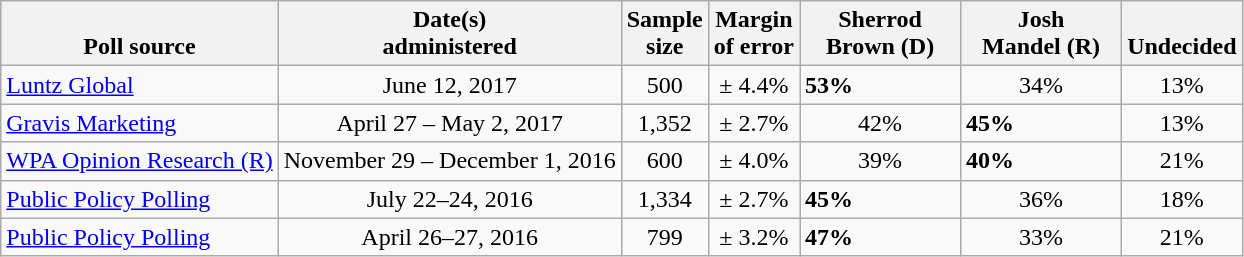<table class="wikitable">
<tr valign=bottom>
<th>Poll source</th>
<th>Date(s)<br>administered</th>
<th>Sample<br>size</th>
<th>Margin<br>of error</th>
<th style="width:100px;">Sherrod<br>Brown (D)</th>
<th style="width:100px;">Josh<br>Mandel (R)</th>
<th>Undecided</th>
</tr>
<tr>
<td><a href='#'>Luntz Global</a></td>
<td align=center>June 12, 2017</td>
<td align=center>500</td>
<td align=center>± 4.4%</td>
<td><strong>53%</strong></td>
<td align=center>34%</td>
<td align=center>13%</td>
</tr>
<tr>
<td><a href='#'>Gravis Marketing</a></td>
<td align=center>April 27 – May 2, 2017</td>
<td align=center>1,352</td>
<td align=center>± 2.7%</td>
<td align=center>42%</td>
<td><strong>45%</strong></td>
<td align=center>13%</td>
</tr>
<tr>
<td><a href='#'>WPA Opinion Research (R)</a></td>
<td align=center>November 29 – December 1, 2016</td>
<td align=center>600</td>
<td align=center>± 4.0%</td>
<td align=center>39%</td>
<td><strong>40%</strong></td>
<td align=center>21%</td>
</tr>
<tr>
<td><a href='#'>Public Policy Polling</a></td>
<td align=center>July 22–24, 2016</td>
<td align=center>1,334</td>
<td align=center>± 2.7%</td>
<td><strong>45%</strong></td>
<td align=center>36%</td>
<td align=center>18%</td>
</tr>
<tr>
<td><a href='#'>Public Policy Polling</a></td>
<td align=center>April 26–27, 2016</td>
<td align=center>799</td>
<td align=center>± 3.2%</td>
<td><strong>47%</strong></td>
<td align=center>33%</td>
<td align=center>21%</td>
</tr>
</table>
